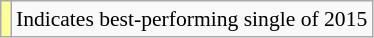<table class="wikitable" style="font-size:90%;">
<tr>
<td style="background-color:#FFFF99"></td>
<td>Indicates best-performing single of 2015</td>
</tr>
</table>
